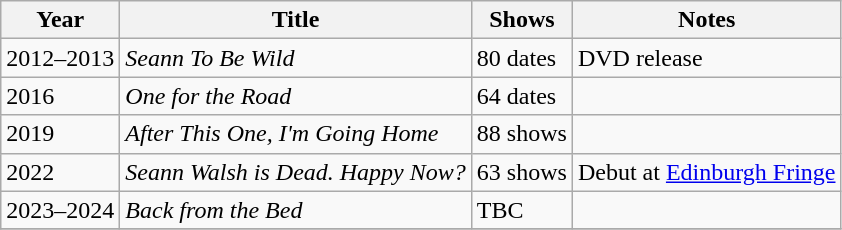<table class="wikitable sortable">
<tr>
<th>Year</th>
<th>Title</th>
<th>Shows</th>
<th>Notes</th>
</tr>
<tr>
<td>2012–2013</td>
<td><em>Seann To Be Wild</em></td>
<td>80 dates</td>
<td>DVD release</td>
</tr>
<tr>
<td>2016</td>
<td><em>One for the Road</em></td>
<td>64 dates</td>
<td></td>
</tr>
<tr>
<td>2019</td>
<td><em>After This One, I'm Going Home</em></td>
<td>88 shows</td>
<td></td>
</tr>
<tr>
<td>2022</td>
<td><em>Seann Walsh is Dead. Happy Now?</em></td>
<td>63 shows</td>
<td>Debut at <a href='#'>Edinburgh Fringe</a></td>
</tr>
<tr>
<td>2023–2024</td>
<td><em>Back from the Bed</em></td>
<td>TBC</td>
<td></td>
</tr>
<tr>
</tr>
</table>
